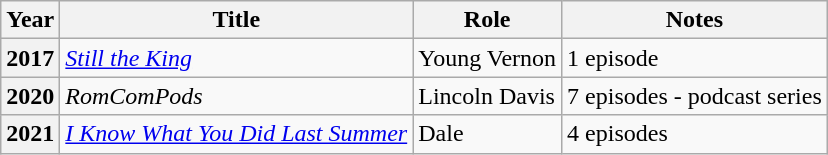<table class="wikitable plainrowheaders sortable">
<tr>
<th scope="col">Year</th>
<th scope="col">Title</th>
<th scope="col">Role</th>
<th scope="col" class="unsortable">Notes</th>
</tr>
<tr>
<th scope="row">2017</th>
<td><em><a href='#'>Still the King</a></em></td>
<td>Young Vernon</td>
<td>1 episode</td>
</tr>
<tr>
<th scope="row">2020</th>
<td><em>RomComPods</em></td>
<td>Lincoln Davis</td>
<td>7 episodes - podcast series</td>
</tr>
<tr>
<th scope="row">2021</th>
<td><em><a href='#'>I Know What You Did Last Summer</a></em></td>
<td>Dale</td>
<td>4 episodes</td>
</tr>
</table>
